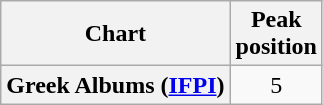<table class="wikitable sortable plainrowheaders" style="text-align:center">
<tr>
<th scope="col">Chart</th>
<th scope="col">Peak<br>position</th>
</tr>
<tr>
<th scope="row">Greek Albums (<a href='#'>IFPI</a>)</th>
<td>5</td>
</tr>
</table>
